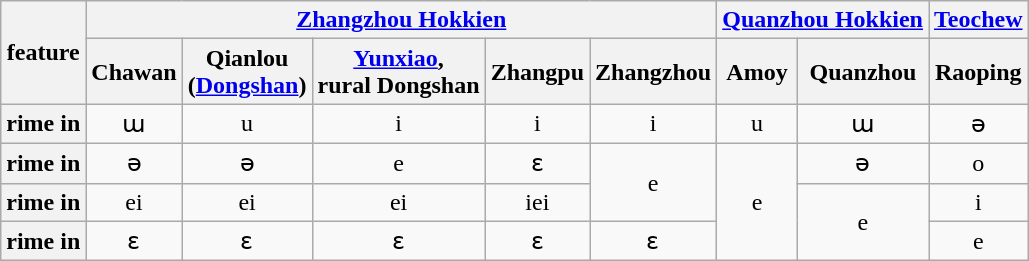<table class="wikitable" style="text-align:center;">
<tr>
<th rowspan="2">feature</th>
<th colspan="5"><a href='#'>Zhangzhou Hokkien</a></th>
<th colspan="2"><a href='#'>Quanzhou Hokkien</a></th>
<th><a href='#'>Teochew</a></th>
</tr>
<tr>
<th>Chawan</th>
<th>Qianlou<br>(<a href='#'>Dongshan</a>)</th>
<th><a href='#'>Yunxiao</a>,<br>rural Dongshan</th>
<th>Zhangpu</th>
<th>Zhangzhou</th>
<th>Amoy</th>
<th>Quanzhou</th>
<th>Raoping</th>
</tr>
<tr>
<th>rime in </th>
<td>ɯ</td>
<td>u</td>
<td>i</td>
<td>i</td>
<td>i</td>
<td>u</td>
<td>ɯ</td>
<td>ə</td>
</tr>
<tr>
<th>rime in </th>
<td>ə</td>
<td>ə</td>
<td>e</td>
<td>ɛ</td>
<td rowspan="2">e</td>
<td rowspan="3">e</td>
<td>ə</td>
<td>o</td>
</tr>
<tr>
<th>rime in </th>
<td>ei</td>
<td>ei</td>
<td>ei</td>
<td>iei</td>
<td rowspan="2">e</td>
<td>i</td>
</tr>
<tr>
<th>rime in </th>
<td>ɛ</td>
<td>ɛ</td>
<td>ɛ</td>
<td>ɛ</td>
<td>ɛ</td>
<td>e</td>
</tr>
</table>
